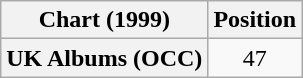<table class="wikitable plainrowheaders" style="text-align:center">
<tr>
<th scope="col">Chart (1999)</th>
<th scope="col">Position</th>
</tr>
<tr>
<th scope="row">UK Albums (OCC)</th>
<td>47</td>
</tr>
</table>
